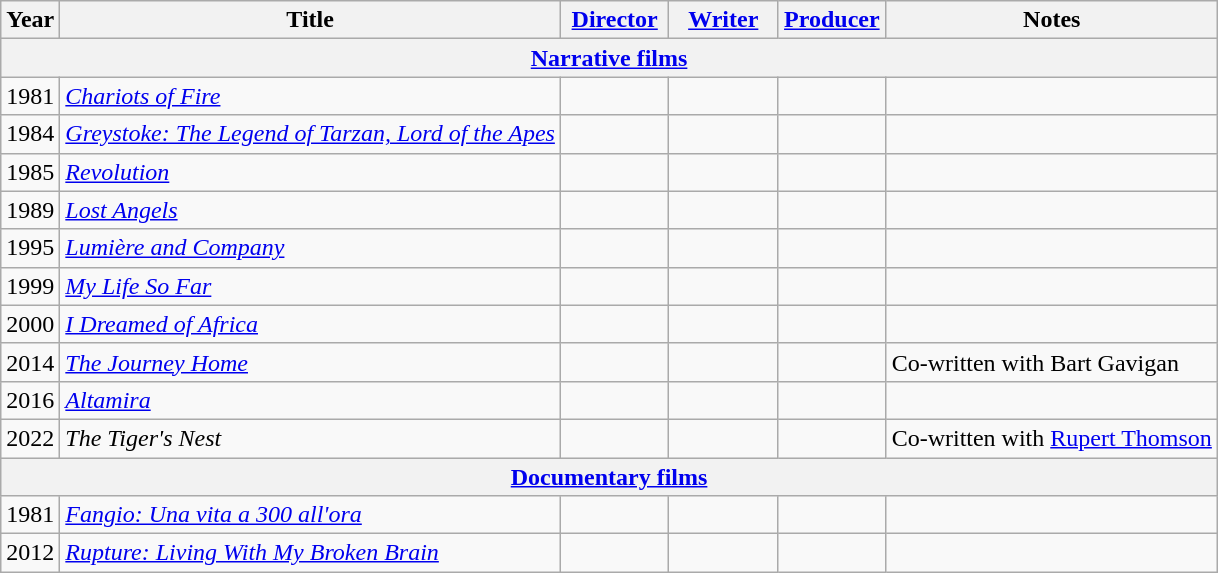<table class="wikitable unsortable">
<tr>
<th>Year</th>
<th>Title</th>
<th width=65><a href='#'>Director</a></th>
<th width=65><a href='#'>Writer</a></th>
<th width=65><a href='#'>Producer</a></th>
<th>Notes</th>
</tr>
<tr>
<th colspan=6><a href='#'>Narrative films</a></th>
</tr>
<tr>
<td>1981</td>
<td><em><a href='#'>Chariots of Fire</a></em></td>
<td></td>
<td></td>
<td></td>
<td></td>
</tr>
<tr>
<td>1984</td>
<td><em><a href='#'>Greystoke: The Legend of Tarzan, Lord of the Apes</a></em></td>
<td></td>
<td></td>
<td></td>
<td></td>
</tr>
<tr>
<td>1985</td>
<td><em><a href='#'>Revolution</a></em></td>
<td></td>
<td></td>
<td></td>
<td></td>
</tr>
<tr>
<td>1989</td>
<td><em><a href='#'>Lost Angels</a></em></td>
<td></td>
<td></td>
<td></td>
<td></td>
</tr>
<tr>
<td>1995</td>
<td><em><a href='#'>Lumière and Company</a></em></td>
<td></td>
<td></td>
<td></td>
<td></td>
</tr>
<tr>
<td>1999</td>
<td><em><a href='#'>My Life So Far</a></em></td>
<td></td>
<td></td>
<td></td>
<td></td>
</tr>
<tr>
<td>2000</td>
<td><em><a href='#'>I Dreamed of Africa</a></em></td>
<td></td>
<td></td>
<td></td>
<td></td>
</tr>
<tr>
<td>2014</td>
<td><em><a href='#'>The Journey Home</a></em></td>
<td></td>
<td></td>
<td></td>
<td>Co-written with Bart Gavigan</td>
</tr>
<tr>
<td>2016</td>
<td><em><a href='#'>Altamira</a></em></td>
<td></td>
<td></td>
<td></td>
<td></td>
</tr>
<tr>
<td>2022</td>
<td><em>The Tiger's Nest</em></td>
<td></td>
<td></td>
<td></td>
<td>Co-written with <a href='#'>Rupert Thomson</a></td>
</tr>
<tr>
<th colspan=6><a href='#'>Documentary films</a></th>
</tr>
<tr>
<td>1981</td>
<td><em><a href='#'>Fangio: Una vita a 300 all'ora</a></em></td>
<td></td>
<td></td>
<td></td>
<td></td>
</tr>
<tr>
<td>2012</td>
<td><em><a href='#'>Rupture: Living With My Broken Brain</a></em></td>
<td></td>
<td></td>
<td></td>
<td></td>
</tr>
</table>
